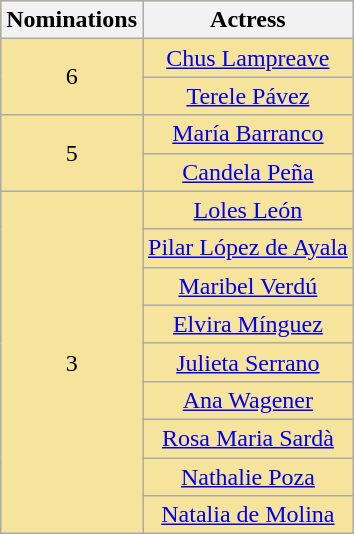<table class="wikitable" rowspan=2 style="text-align: center; background: #f6e39c">
<tr>
<th scope="col" width="55">Nominations</th>
<th scope="col" align="center">Actress</th>
</tr>
<tr>
<td rowspan=2 style="text-align:center">6</td>
<td><a href='#'>Chus Lampreave</a></td>
</tr>
<tr>
<td><a href='#'>Terele Pávez</a></td>
</tr>
<tr>
<td rowspan=2 style="text-align:center">5</td>
<td><a href='#'>María Barranco</a></td>
</tr>
<tr>
<td><a href='#'>Candela Peña</a></td>
</tr>
<tr>
<td rowspan=9 style="text-align:center">3</td>
<td><a href='#'>Loles León</a></td>
</tr>
<tr>
<td><a href='#'>Pilar López de Ayala</a></td>
</tr>
<tr>
<td><a href='#'>Maribel Verdú</a></td>
</tr>
<tr>
<td><a href='#'>Elvira Mínguez</a></td>
</tr>
<tr>
<td><a href='#'>Julieta Serrano</a></td>
</tr>
<tr>
<td><a href='#'>Ana Wagener</a></td>
</tr>
<tr>
<td><a href='#'>Rosa Maria Sardà</a></td>
</tr>
<tr>
<td><a href='#'>Nathalie Poza</a></td>
</tr>
<tr>
<td><a href='#'>Natalia de Molina</a></td>
</tr>
</table>
